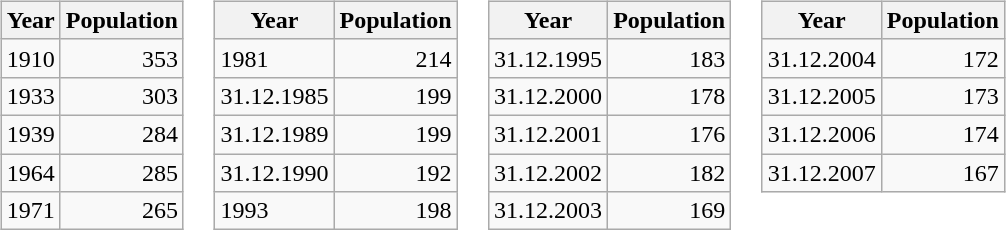<table>
<tr>
<td valign="top"><br><table class="wikitable">
<tr>
<th class="hintergrundfarbe5">Year</th>
<th class="hintergrundfarbe5">Population</th>
</tr>
<tr ---->
<td>1910</td>
<td align="right">353</td>
</tr>
<tr ---->
<td>1933</td>
<td align="right">303</td>
</tr>
<tr ---->
<td>1939</td>
<td align="right">284</td>
</tr>
<tr ---->
<td>1964</td>
<td align="right">285</td>
</tr>
<tr ---->
<td>1971</td>
<td align="right">265</td>
</tr>
</table>
</td>
<td valign="top"><br><table class="wikitable">
<tr>
<th class="hintergrundfarbe5">Year</th>
<th class="hintergrundfarbe5">Population</th>
</tr>
<tr ---->
<td>1981</td>
<td align="right">214</td>
</tr>
<tr ---->
<td>31.12.1985</td>
<td align="right">199</td>
</tr>
<tr ---->
<td>31.12.1989</td>
<td align="right">199</td>
</tr>
<tr ---->
<td>31.12.1990</td>
<td align="right">192</td>
</tr>
<tr ---->
<td>1993</td>
<td align="right">198</td>
</tr>
</table>
</td>
<td valign="top"><br><table class="wikitable">
<tr>
<th class="hintergrundfarbe5">Year</th>
<th class="hintergrundfarbe5">Population</th>
</tr>
<tr ---->
<td>31.12.1995</td>
<td align="right">183</td>
</tr>
<tr ---->
<td>31.12.2000</td>
<td align="right">178</td>
</tr>
<tr ---->
<td>31.12.2001</td>
<td align="right">176</td>
</tr>
<tr ---->
<td>31.12.2002</td>
<td align="right">182</td>
</tr>
<tr ---->
<td>31.12.2003</td>
<td align="right">169</td>
</tr>
</table>
</td>
<td valign="top"><br><table class="wikitable">
<tr>
<th class="hintergrundfarbe5">Year</th>
<th class="hintergrundfarbe5">Population</th>
</tr>
<tr ---->
<td>31.12.2004</td>
<td align="right">172</td>
</tr>
<tr ---->
<td>31.12.2005</td>
<td align="right">173</td>
</tr>
<tr ---->
<td>31.12.2006</td>
<td align="right">174</td>
</tr>
<tr ---->
<td>31.12.2007</td>
<td align="right">167</td>
</tr>
</table>
</td>
</tr>
</table>
